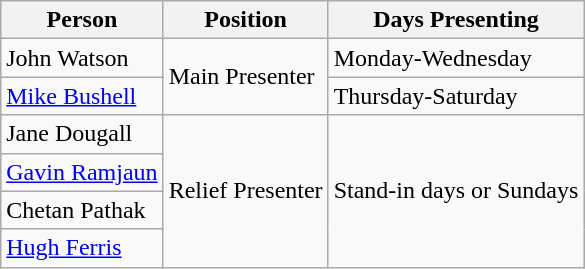<table class="wikitable">
<tr>
<th>Person</th>
<th>Position</th>
<th>Days Presenting</th>
</tr>
<tr>
<td>John Watson</td>
<td rowspan="2">Main Presenter</td>
<td>Monday-Wednesday</td>
</tr>
<tr>
<td><a href='#'>Mike Bushell</a></td>
<td>Thursday-Saturday</td>
</tr>
<tr>
<td>Jane Dougall</td>
<td rowspan="4">Relief Presenter</td>
<td rowspan="4">Stand-in days or Sundays</td>
</tr>
<tr>
<td><a href='#'>Gavin Ramjaun</a></td>
</tr>
<tr>
<td>Chetan Pathak</td>
</tr>
<tr>
<td><a href='#'>Hugh Ferris</a></td>
</tr>
</table>
